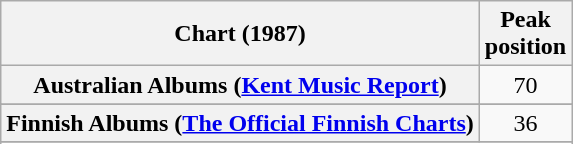<table class="wikitable sortable plainrowheaders" style="text-align:center">
<tr>
<th scope="col">Chart (1987)</th>
<th scope="col">Peak<br>position</th>
</tr>
<tr>
<th scope="row">Australian Albums (<a href='#'>Kent Music Report</a>)</th>
<td>70</td>
</tr>
<tr>
</tr>
<tr>
</tr>
<tr>
<th scope="row">Finnish Albums (<a href='#'>The Official Finnish Charts</a>)</th>
<td align="center">36</td>
</tr>
<tr>
</tr>
<tr>
</tr>
<tr>
</tr>
<tr>
</tr>
</table>
